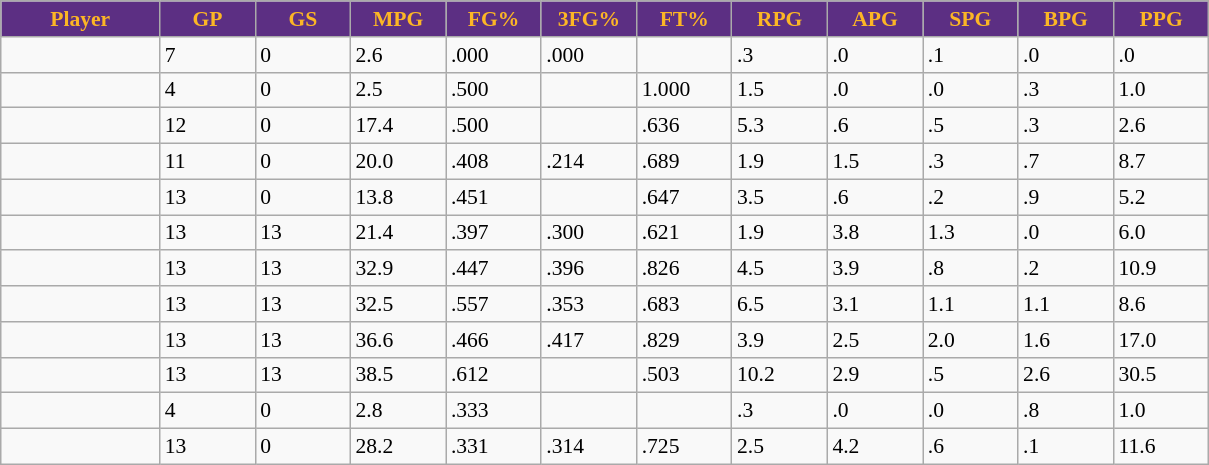<table class="wikitable sortable" style="font-size: 90%">
<tr>
<th style="background:#5C2F83; color:#FCB625" width="10%">Player</th>
<th style="background:#5C2F83; color:#FCB625" width="6%">GP</th>
<th style="background:#5C2F83; color:#FCB625" width="6%">GS</th>
<th style="background:#5C2F83; color:#FCB625" width="6%">MPG</th>
<th style="background:#5C2F83; color:#FCB625" width="6%">FG%</th>
<th style="background:#5C2F83; color:#FCB625" width="6%">3FG%</th>
<th style="background:#5C2F83; color:#FCB625" width="6%">FT%</th>
<th style="background:#5C2F83; color:#FCB625" width="6%">RPG</th>
<th style="background:#5C2F83; color:#FCB625" width="6%">APG</th>
<th style="background:#5C2F83; color:#FCB625" width="6%">SPG</th>
<th style="background:#5C2F83; color:#FCB625" width="6%">BPG</th>
<th style="background:#5C2F83; color:#FCB625" width="6%">PPG</th>
</tr>
<tr>
<td style="text-align:left;"></td>
<td>7</td>
<td>0</td>
<td>2.6</td>
<td>.000</td>
<td>.000</td>
<td></td>
<td>.3</td>
<td>.0</td>
<td>.1</td>
<td>.0</td>
<td>.0</td>
</tr>
<tr>
<td style="text-align:left;"></td>
<td>4</td>
<td>0</td>
<td>2.5</td>
<td>.500</td>
<td></td>
<td>1.000</td>
<td>1.5</td>
<td>.0</td>
<td>.0</td>
<td>.3</td>
<td>1.0</td>
</tr>
<tr>
<td style="text-align:left;"></td>
<td>12</td>
<td>0</td>
<td>17.4</td>
<td>.500</td>
<td></td>
<td>.636</td>
<td>5.3</td>
<td>.6</td>
<td>.5</td>
<td>.3</td>
<td>2.6</td>
</tr>
<tr>
<td style="text-align:left;"></td>
<td>11</td>
<td>0</td>
<td>20.0</td>
<td>.408</td>
<td>.214</td>
<td>.689</td>
<td>1.9</td>
<td>1.5</td>
<td>.3</td>
<td>.7</td>
<td>8.7</td>
</tr>
<tr>
<td style="text-align:left;"></td>
<td>13</td>
<td>0</td>
<td>13.8</td>
<td>.451</td>
<td></td>
<td>.647</td>
<td>3.5</td>
<td>.6</td>
<td>.2</td>
<td>.9</td>
<td>5.2</td>
</tr>
<tr>
<td style="text-align:left;"></td>
<td>13</td>
<td>13</td>
<td>21.4</td>
<td>.397</td>
<td>.300</td>
<td>.621</td>
<td>1.9</td>
<td>3.8</td>
<td>1.3</td>
<td>.0</td>
<td>6.0</td>
</tr>
<tr>
<td style="text-align:left;"></td>
<td>13</td>
<td>13</td>
<td>32.9</td>
<td>.447</td>
<td>.396</td>
<td>.826</td>
<td>4.5</td>
<td>3.9</td>
<td>.8</td>
<td>.2</td>
<td>10.9</td>
</tr>
<tr>
<td style="text-align:left;"></td>
<td>13</td>
<td>13</td>
<td>32.5</td>
<td>.557</td>
<td>.353</td>
<td>.683</td>
<td>6.5</td>
<td>3.1</td>
<td>1.1</td>
<td>1.1</td>
<td>8.6</td>
</tr>
<tr>
<td style="text-align:left;"></td>
<td>13</td>
<td>13</td>
<td>36.6</td>
<td>.466</td>
<td>.417</td>
<td>.829</td>
<td>3.9</td>
<td>2.5</td>
<td>2.0</td>
<td>1.6</td>
<td>17.0</td>
</tr>
<tr>
<td style="text-align:left;"></td>
<td>13</td>
<td>13</td>
<td>38.5</td>
<td>.612</td>
<td></td>
<td>.503</td>
<td>10.2</td>
<td>2.9</td>
<td>.5</td>
<td>2.6</td>
<td>30.5</td>
</tr>
<tr>
<td style="text-align:left;"></td>
<td>4</td>
<td>0</td>
<td>2.8</td>
<td>.333</td>
<td></td>
<td></td>
<td>.3</td>
<td>.0</td>
<td>.0</td>
<td>.8</td>
<td>1.0</td>
</tr>
<tr>
<td style="text-align:left;"></td>
<td>13</td>
<td>0</td>
<td>28.2</td>
<td>.331</td>
<td>.314</td>
<td>.725</td>
<td>2.5</td>
<td>4.2</td>
<td>.6</td>
<td>.1</td>
<td>11.6</td>
</tr>
</table>
